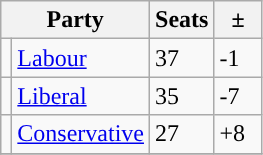<table class="wikitable">
<tr>
<th colspan="2">Party</th>
<th>Seats</th>
<th>  ±  </th>
</tr>
<tr>
<td style="background-color: "></td>
<td><a href='#'>Labour</a></td>
<td>37</td>
<td>-1</td>
</tr>
<tr>
<td style="background-color: "></td>
<td><a href='#'>Liberal</a></td>
<td>35</td>
<td>-7</td>
</tr>
<tr>
<td style="background-color: "></td>
<td><a href='#'>Conservative</a></td>
<td>27</td>
<td>+8</td>
</tr>
<tr>
</tr>
</table>
